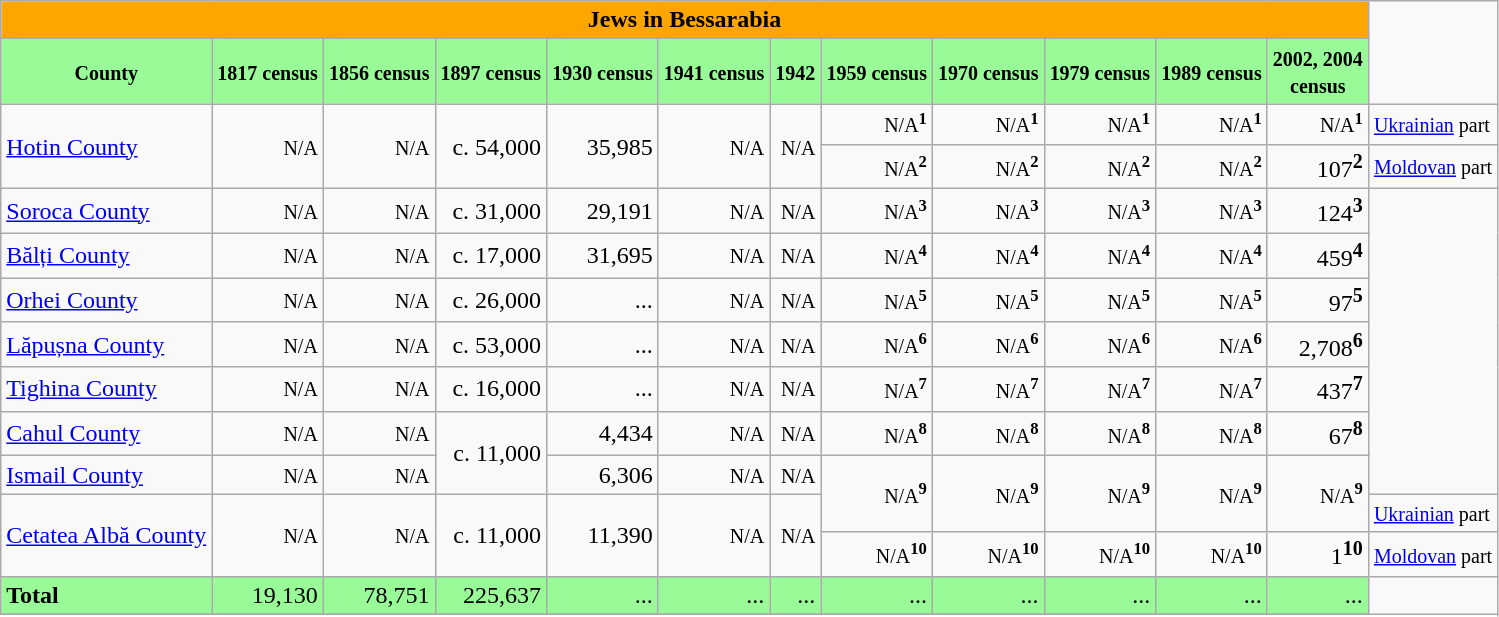<table class="wikitable">
<tr ---->
<td colspan="12" align="center" bgcolor="#FFA500"><strong>Jews in Bessarabia</strong></td>
</tr>
<tr ---->
<td align="center" bgcolor="#98FB98"><small><strong>County</strong></small></td>
<td align="center" bgcolor="#98FB98"><small><strong>1817 census</strong></small></td>
<td align="center" bgcolor="#98FB98"><small><strong>1856 census</strong></small></td>
<td align="center" bgcolor="#98FB98"><small><strong>1897 census</strong></small></td>
<td align="center" bgcolor="#98FB98"><small><strong>1930 census</strong></small></td>
<td align="center" bgcolor="#98FB98"><small><strong>1941 census</strong></small></td>
<td align="center" bgcolor="#98FB98"><small><strong>1942</strong></small></td>
<td align="center" bgcolor="#98FB98"><small><strong>1959 census</strong></small></td>
<td align="center" bgcolor="#98FB98"><small><strong>1970 census</strong></small></td>
<td align="center" bgcolor="#98FB98"><small><strong>1979 census</strong></small></td>
<td align="center" bgcolor="#98FB98"><small><strong>1989 census</strong></small></td>
<td align="center" bgcolor="#98FB98"><small><strong>2002, 2004<br>census</strong></small></td>
</tr>
<tr ---->
<td rowspan="2" align=left><a href='#'>Hotin County</a></td>
<td rowspan="2" align=right><small>N/A</small></td>
<td rowspan="2" align=right><small>N/A</small></td>
<td rowspan="2" align=right>c. 54,000</td>
<td rowspan="2" align=right>35,985</td>
<td rowspan="2" align=right><small>N/A</small></td>
<td rowspan="2" align=right><small>N/A</small></td>
<td align=right><small>N/A<sup><strong>1</strong></sup></small></td>
<td align=right><small>N/A<sup><strong>1</strong></sup></small></td>
<td align=right><small>N/A<sup><strong>1</strong></sup></small></td>
<td align=right><small>N/A<sup><strong>1</strong></sup></small></td>
<td align=right><small>N/A<sup><strong>1</strong></sup></small></td>
<td align=left><small><a href='#'>Ukrainian</a> part</small></td>
</tr>
<tr ---->
<td align=right><small>N/A<sup><strong>2</strong></sup></small></td>
<td align=right><small>N/A<sup><strong>2</strong></sup></small></td>
<td align=right><small>N/A<sup><strong>2</strong></sup></small></td>
<td align=right><small>N/A<sup><strong>2</strong></sup></small></td>
<td align=right>107<sup><strong>2</strong></sup></td>
<td align=left><small><a href='#'>Moldovan</a> part</small></td>
</tr>
<tr ---->
<td align=left><a href='#'>Soroca County</a></td>
<td align=right><small>N/A</small></td>
<td align=right><small>N/A</small></td>
<td align=right>c. 31,000</td>
<td align=right>29,191</td>
<td align ="right"><small>N/A</small></td>
<td align=right><small>N/A</small></td>
<td align=right><small>N/A<sup><strong>3</strong></sup></small></td>
<td align=right><small>N/A<sup><strong>3</strong></sup></small></td>
<td align=right><small>N/A<sup><strong>3</strong></sup></small></td>
<td align=right><small>N/A<sup><strong>3</strong></sup></small></td>
<td align=right>124<sup><strong>3</strong></sup></td>
</tr>
<tr ---->
<td align=left><a href='#'>Bălți County</a></td>
<td align=right><small>N/A</small></td>
<td align=right><small>N/A</small></td>
<td align=right>c. 17,000</td>
<td align=right>31,695</td>
<td align ="right"><small>N/A</small></td>
<td align=right><small>N/A</small></td>
<td align=right><small>N/A<sup><strong>4</strong></sup></small></td>
<td align=right><small>N/A<sup><strong>4</strong></sup></small></td>
<td align=right><small>N/A<sup><strong>4</strong></sup></small></td>
<td align=right><small>N/A<sup><strong>4</strong></sup></small></td>
<td align=right>459<sup><strong>4</strong></sup></td>
</tr>
<tr ---->
<td align=left><a href='#'>Orhei County</a></td>
<td align=right><small>N/A</small></td>
<td align=right><small>N/A</small></td>
<td align=right>c. 26,000</td>
<td align=right>...</td>
<td align=right><small>N/A</small></td>
<td align=right><small>N/A</small></td>
<td align=right><small>N/A<sup><strong>5</strong></sup></small></td>
<td align=right><small>N/A<sup><strong>5</strong></sup></small></td>
<td align=right><small>N/A<sup><strong>5</strong></sup></small></td>
<td align=right><small>N/A<sup><strong>5</strong></sup></small></td>
<td align=right>97<sup><strong>5</strong></sup></td>
</tr>
<tr ---->
<td align=left><a href='#'>Lăpușna County</a></td>
<td align=right><small>N/A</small></td>
<td align=right><small>N/A</small></td>
<td align=right>c. 53,000</td>
<td align=right>...</td>
<td align=right><small>N/A</small></td>
<td align=right><small>N/A</small></td>
<td align=right><small>N/A<sup><strong>6</strong></sup></small></td>
<td align=right><small>N/A<sup><strong>6</strong></sup></small></td>
<td align=right><small>N/A<sup><strong>6</strong></sup></small></td>
<td align=right><small>N/A<sup><strong>6</strong></sup></small></td>
<td align=right>2,708<sup><strong>6</strong></sup></td>
</tr>
<tr ---->
<td align=left><a href='#'>Tighina County</a></td>
<td align=right><small>N/A</small></td>
<td align=right><small>N/A</small></td>
<td align=right>c. 16,000</td>
<td align=right>...</td>
<td align=right><small>N/A</small></td>
<td align=right><small>N/A</small></td>
<td align=right><small>N/A<sup><strong>7</strong></sup></small></td>
<td align=right><small>N/A<sup><strong>7</strong></sup></small></td>
<td align=right><small>N/A<sup><strong>7</strong></sup></small></td>
<td align=right><small>N/A<sup><strong>7</strong></sup></small></td>
<td align=right>437<sup><strong>7</strong></sup></td>
</tr>
<tr ---->
<td align=left><a href='#'>Cahul County</a></td>
<td align=right><small>N/A</small></td>
<td align=right><small>N/A</small></td>
<td rowspan="2" align=right>c. 11,000</td>
<td align=right>4,434</td>
<td align=right><small>N/A</small></td>
<td align=right><small>N/A</small></td>
<td align=right><small>N/A<sup><strong>8</strong></sup></small></td>
<td align=right><small>N/A<sup><strong>8</strong></sup> </small></td>
<td align=right><small>N/A<sup><strong>8</strong></sup> </small></td>
<td align=right><small>N/A<sup><strong>8</strong></sup> </small></td>
<td align=right>67<sup><strong>8</strong></sup></td>
</tr>
<tr ---->
<td align=left><a href='#'>Ismail County</a></td>
<td align=right><small>N/A</small></td>
<td align=right><small>N/A</small></td>
<td align=right>6,306</td>
<td align=right><small>N/A</small></td>
<td align=right><small>N/A</small></td>
<td rowspan="2" align=right><small>N/A<sup><strong>9</strong></sup></small></td>
<td rowspan="2" align=right><small>N/A<sup><strong>9</strong></sup></small></td>
<td rowspan="2" align=right><small>N/A<sup><strong>9</strong></sup></small></td>
<td rowspan="2" align=right><small>N/A<sup><strong>9</strong></sup></small></td>
<td rowspan="2" align=right><small>N/A<sup><strong>9</strong></sup></small></td>
</tr>
<tr ---->
<td rowspan="2" align=left><a href='#'>Cetatea Albă County</a></td>
<td rowspan="2" align=right><small>N/A</small></td>
<td rowspan="2" align=right><small>N/A</small></td>
<td rowspan="2" align=right>c. 11,000</td>
<td rowspan="2" align=right>11,390</td>
<td rowspan="2" align=right><small>N/A</small></td>
<td rowspan="2" align=right><small>N/A</small></td>
<td align=left><small><a href='#'>Ukrainian</a> part</small></td>
</tr>
<tr ---->
<td align=right><small>N/A<sup><strong>10</strong></sup></small></td>
<td align=right><small>N/A<sup><strong>10</strong></sup></small></td>
<td align=right><small>N/A<sup><strong>10</strong></sup></small></td>
<td align=right><small>N/A<sup><strong>10</strong></sup></small></td>
<td align=right>1<sup><strong>10</strong></sup></td>
<td align=left><small><a href='#'>Moldovan</a> part</small></td>
</tr>
<tr ---->
<td align=left bgcolor="#98FB98"><strong>Total</strong></td>
<td align=right bgcolor="#98FB98">19,130</td>
<td align=right bgcolor="#98FB98">78,751</td>
<td align=right bgcolor="#98FB98">225,637</td>
<td align=right bgcolor="#98FB98">...</td>
<td align=right bgcolor="#98FB98">...</td>
<td align=right bgcolor="#98FB98">...</td>
<td align=right bgcolor="#98FB98">...</td>
<td align=right bgcolor="#98FB98">...</td>
<td align=right bgcolor="#98FB98">...</td>
<td align=right bgcolor="#98FB98">...</td>
<td align=right bgcolor="#98FB98">...</td>
</tr>
<tr ---->
</tr>
</table>
